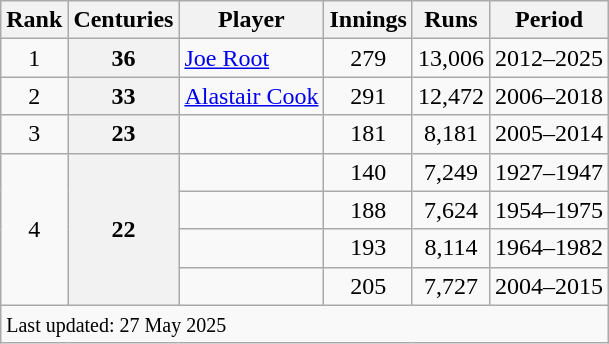<table class="wikitable plainrowheaders sortable">
<tr>
<th scope=col>Rank</th>
<th scope=col>Centuries</th>
<th scope=col>Player</th>
<th scope=col>Innings</th>
<th scope=col>Runs</th>
<th scope=col>Period</th>
</tr>
<tr>
<td align=center>1</td>
<th scope=row style=text-align:center;>36</th>
<td><a href='#'>Joe Root</a></td>
<td align=center>279</td>
<td align=center>13,006</td>
<td>2012–2025</td>
</tr>
<tr>
<td align=center>2</td>
<th scope=row style=text-align:center;>33</th>
<td><a href='#'>Alastair Cook</a></td>
<td align=center>291</td>
<td align=center>12,472</td>
<td>2006–2018</td>
</tr>
<tr>
<td align=center>3</td>
<th scope=row style=text-align:center;>23</th>
<td></td>
<td align=center>181</td>
<td align=center>8,181</td>
<td>2005–2014</td>
</tr>
<tr>
<td align=center rowspan=4>4</td>
<th scope=row style=text-align:center; rowspan=4>22</th>
<td></td>
<td align=center>140</td>
<td align=center>7,249</td>
<td>1927–1947</td>
</tr>
<tr>
<td></td>
<td align=center>188</td>
<td align=center>7,624</td>
<td>1954–1975</td>
</tr>
<tr>
<td></td>
<td align=center>193</td>
<td align=center>8,114</td>
<td>1964–1982</td>
</tr>
<tr>
<td></td>
<td align=center>205</td>
<td align=center>7,727</td>
<td>2004–2015</td>
</tr>
<tr class=sortbottom>
<td colspan=6><small>Last updated: 27 May 2025</small></td>
</tr>
</table>
